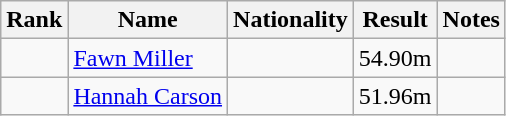<table class="wikitable sortable" style="text-align:center">
<tr>
<th>Rank</th>
<th>Name</th>
<th>Nationality</th>
<th>Result</th>
<th>Notes</th>
</tr>
<tr>
<td></td>
<td align=left><a href='#'>Fawn Miller</a></td>
<td align=left></td>
<td>54.90m</td>
<td></td>
</tr>
<tr>
<td></td>
<td align=left><a href='#'>Hannah Carson</a></td>
<td align=left></td>
<td>51.96m</td>
<td></td>
</tr>
</table>
